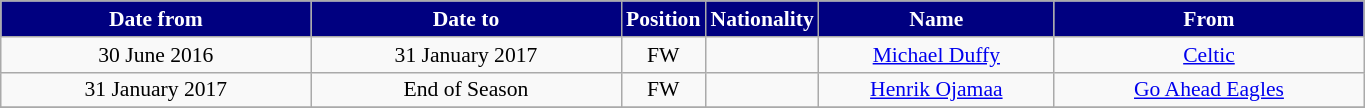<table class="wikitable"  style="text-align:center; font-size:90%; ">
<tr>
<th style="background:#000080; color:white; width:200px;">Date from</th>
<th style="background:#000080; color:white; width:200px;">Date to</th>
<th style="background:#000080; color:white; width:45px;">Position</th>
<th style="background:#000080; color:white; width:45px;">Nationality</th>
<th style="background:#000080; color:white; width:150px;">Name</th>
<th style="background:#000080; color:white; width:200px;">From</th>
</tr>
<tr>
<td>30 June 2016</td>
<td>31 January 2017</td>
<td>FW</td>
<td></td>
<td><a href='#'>Michael Duffy</a></td>
<td><a href='#'>Celtic</a></td>
</tr>
<tr>
<td>31 January 2017</td>
<td>End of Season</td>
<td>FW</td>
<td></td>
<td><a href='#'>Henrik Ojamaa</a></td>
<td><a href='#'>Go Ahead Eagles</a></td>
</tr>
<tr>
</tr>
</table>
